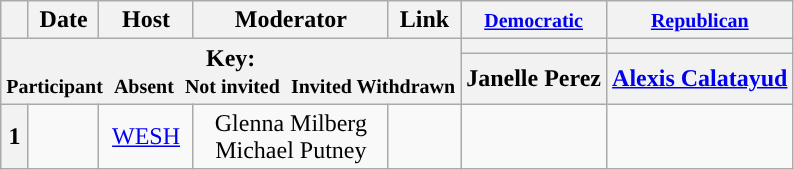<table class="wikitable" style="text-align:center;">
<tr>
<th scope="col"></th>
<th scope="col">Date</th>
<th scope="col">Host</th>
<th scope="col">Moderator</th>
<th scope="col">Link</th>
<th scope="col"><small><a href='#'>Democratic</a></small></th>
<th scope="col"><small><a href='#'>Republican</a></small></th>
</tr>
<tr>
<th colspan="5" rowspan="2">Key:<br> <small>Participant </small>  <small>Absent </small>  <small>Not invited </small>  <small>Invited  Withdrawn</small></th>
<th scope="col" style="background:"></th>
<th scope="col" style="background:"></th>
</tr>
<tr>
<th scope="col">Janelle Perez</th>
<th scope="col"><a href='#'>Alexis Calatayud</a></th>
</tr>
<tr>
<th>1</th>
<td style="white-space:nowrap;"></td>
<td style="white-space:nowrap;"><a href='#'>WESH</a></td>
<td style="white-space:nowrap;">Glenna Milberg<br>Michael Putney</td>
<td style="white-space:nowrap;"></td>
<td></td>
<td></td>
</tr>
</table>
